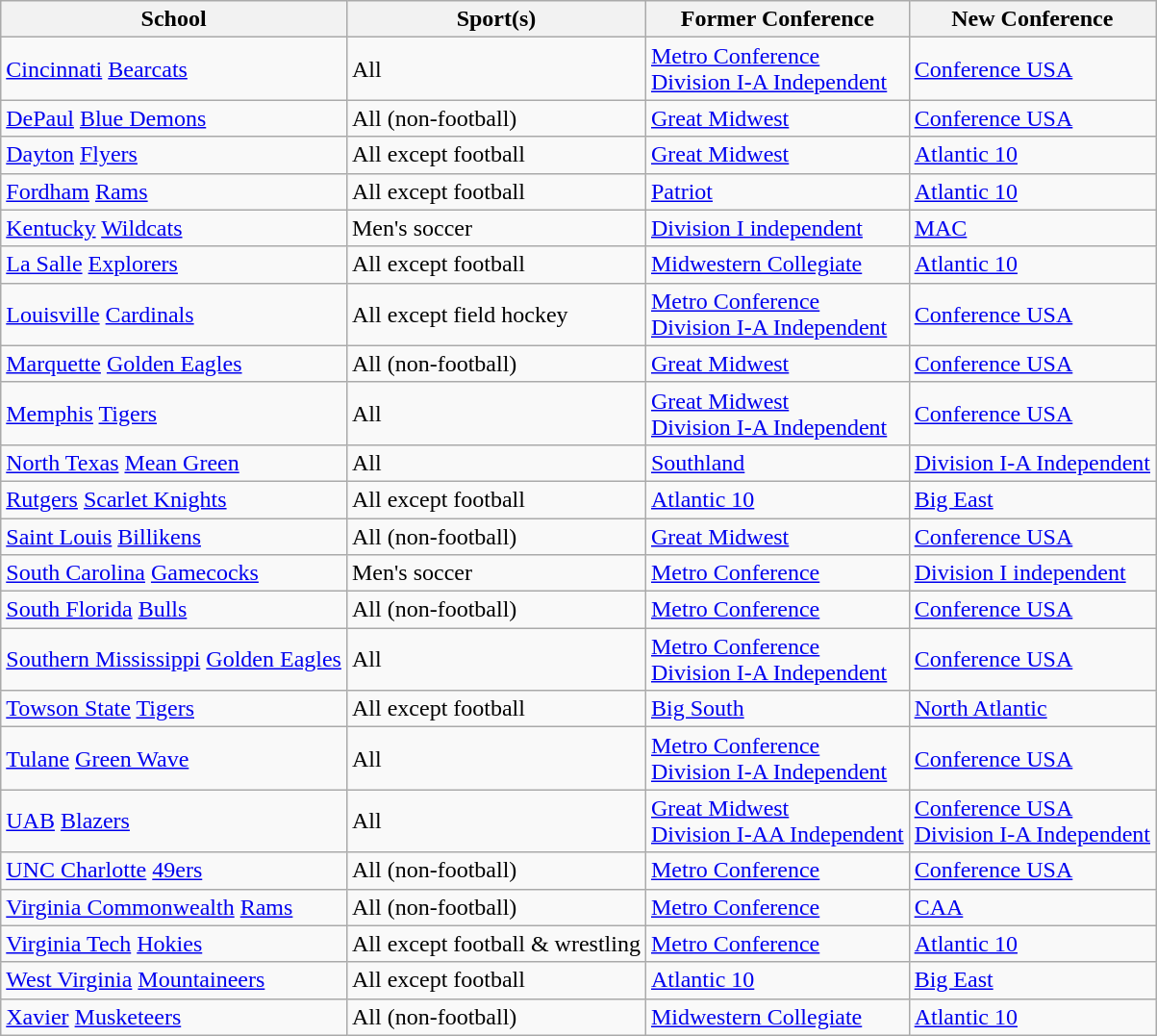<table class="wikitable sortable">
<tr>
<th>School</th>
<th>Sport(s)</th>
<th>Former Conference</th>
<th>New Conference</th>
</tr>
<tr>
<td><a href='#'>Cincinnati</a> <a href='#'>Bearcats</a></td>
<td>All</td>
<td><a href='#'>Metro Conference</a><br><a href='#'>Division I-A Independent</a></td>
<td><a href='#'>Conference USA</a></td>
</tr>
<tr>
<td><a href='#'>DePaul</a> <a href='#'>Blue Demons</a></td>
<td>All (non-football)</td>
<td><a href='#'>Great Midwest</a></td>
<td><a href='#'>Conference USA</a></td>
</tr>
<tr>
<td><a href='#'>Dayton</a> <a href='#'>Flyers</a></td>
<td>All except football</td>
<td><a href='#'>Great Midwest</a></td>
<td><a href='#'>Atlantic 10</a></td>
</tr>
<tr>
<td><a href='#'>Fordham</a> <a href='#'>Rams</a></td>
<td>All except football</td>
<td><a href='#'>Patriot</a></td>
<td><a href='#'>Atlantic 10</a></td>
</tr>
<tr>
<td><a href='#'>Kentucky</a> <a href='#'>Wildcats</a></td>
<td>Men's soccer</td>
<td><a href='#'>Division I independent</a></td>
<td><a href='#'>MAC</a></td>
</tr>
<tr>
<td><a href='#'>La Salle</a> <a href='#'>Explorers</a></td>
<td>All except football</td>
<td><a href='#'>Midwestern Collegiate</a></td>
<td><a href='#'>Atlantic 10</a></td>
</tr>
<tr>
<td><a href='#'>Louisville</a> <a href='#'>Cardinals</a></td>
<td>All except field hockey</td>
<td><a href='#'>Metro Conference</a><br><a href='#'>Division I-A Independent</a></td>
<td><a href='#'>Conference USA</a></td>
</tr>
<tr>
<td><a href='#'>Marquette</a> <a href='#'>Golden Eagles</a></td>
<td>All (non-football)</td>
<td><a href='#'>Great Midwest</a></td>
<td><a href='#'>Conference USA</a></td>
</tr>
<tr>
<td><a href='#'>Memphis</a> <a href='#'>Tigers</a></td>
<td>All</td>
<td><a href='#'>Great Midwest</a><br><a href='#'>Division I-A Independent</a></td>
<td><a href='#'>Conference USA</a></td>
</tr>
<tr>
<td><a href='#'>North Texas</a> <a href='#'>Mean Green</a></td>
<td>All</td>
<td><a href='#'>Southland</a></td>
<td><a href='#'>Division I-A Independent</a></td>
</tr>
<tr>
<td><a href='#'>Rutgers</a> <a href='#'>Scarlet Knights</a></td>
<td>All except football</td>
<td><a href='#'>Atlantic 10</a></td>
<td><a href='#'>Big East</a></td>
</tr>
<tr>
<td><a href='#'>Saint Louis</a> <a href='#'>Billikens</a></td>
<td>All (non-football)</td>
<td><a href='#'>Great Midwest</a></td>
<td><a href='#'>Conference USA</a></td>
</tr>
<tr>
<td><a href='#'>South Carolina</a> <a href='#'>Gamecocks</a></td>
<td>Men's soccer</td>
<td><a href='#'>Metro Conference</a></td>
<td><a href='#'>Division I independent</a></td>
</tr>
<tr>
<td><a href='#'>South Florida</a> <a href='#'>Bulls</a></td>
<td>All (non-football)</td>
<td><a href='#'>Metro Conference</a></td>
<td><a href='#'>Conference USA</a></td>
</tr>
<tr>
<td><a href='#'>Southern Mississippi</a> <a href='#'>Golden Eagles</a></td>
<td>All</td>
<td><a href='#'>Metro Conference</a><br><a href='#'>Division I-A Independent</a></td>
<td><a href='#'>Conference USA</a></td>
</tr>
<tr>
<td><a href='#'>Towson State</a> <a href='#'>Tigers</a></td>
<td>All except football</td>
<td><a href='#'>Big South</a></td>
<td><a href='#'>North Atlantic</a></td>
</tr>
<tr>
<td><a href='#'>Tulane</a> <a href='#'>Green Wave</a></td>
<td>All</td>
<td><a href='#'>Metro Conference</a><br><a href='#'>Division I-A Independent</a></td>
<td><a href='#'>Conference USA</a></td>
</tr>
<tr>
<td><a href='#'>UAB</a> <a href='#'>Blazers</a></td>
<td>All</td>
<td><a href='#'>Great Midwest</a><br><a href='#'>Division I-AA Independent</a></td>
<td><a href='#'>Conference USA</a><br><a href='#'>Division I-A Independent</a></td>
</tr>
<tr>
<td><a href='#'>UNC Charlotte</a> <a href='#'>49ers</a></td>
<td>All (non-football)</td>
<td><a href='#'>Metro Conference</a></td>
<td><a href='#'>Conference USA</a></td>
</tr>
<tr>
<td><a href='#'>Virginia Commonwealth</a> <a href='#'>Rams</a></td>
<td>All (non-football)</td>
<td><a href='#'>Metro Conference</a></td>
<td><a href='#'>CAA</a></td>
</tr>
<tr>
<td><a href='#'>Virginia Tech</a> <a href='#'>Hokies</a></td>
<td>All except football & wrestling</td>
<td><a href='#'>Metro Conference</a></td>
<td><a href='#'>Atlantic 10</a></td>
</tr>
<tr>
<td><a href='#'>West Virginia</a> <a href='#'>Mountaineers</a></td>
<td>All except football</td>
<td><a href='#'>Atlantic 10</a></td>
<td><a href='#'>Big East</a></td>
</tr>
<tr>
<td><a href='#'>Xavier</a> <a href='#'>Musketeers</a></td>
<td>All (non-football)</td>
<td><a href='#'>Midwestern Collegiate</a></td>
<td><a href='#'>Atlantic 10</a></td>
</tr>
</table>
